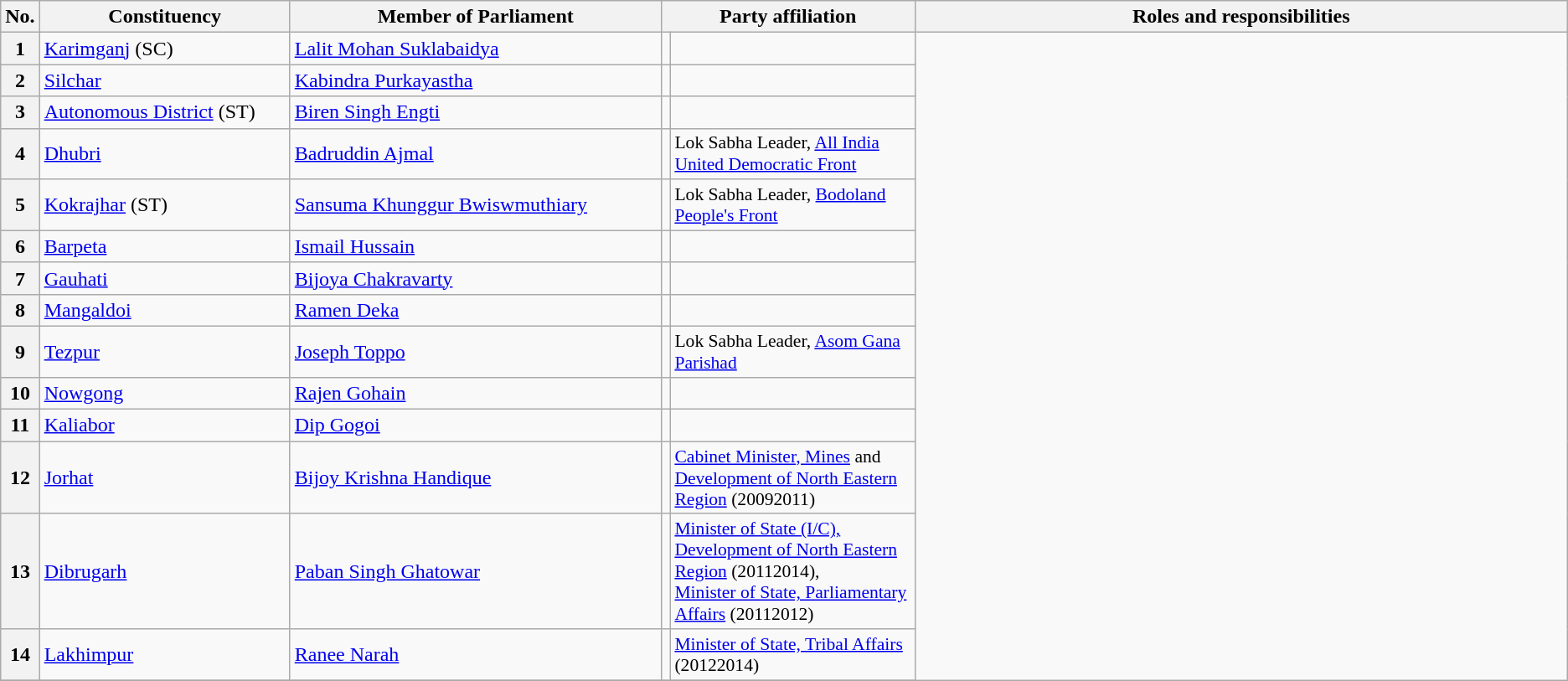<table class="wikitable">
<tr style="text-align:center;">
<th>No.</th>
<th style="width:12em">Constituency</th>
<th style="width:18em">Member of Parliament</th>
<th colspan="2" style="width:18em">Party affiliation</th>
<th style="width:32em">Roles and responsibilities</th>
</tr>
<tr>
<th>1</th>
<td><a href='#'>Karimganj</a> (SC)</td>
<td><a href='#'>Lalit Mohan Suklabaidya</a></td>
<td></td>
<td></td>
</tr>
<tr>
<th>2</th>
<td><a href='#'>Silchar</a></td>
<td><a href='#'>Kabindra Purkayastha</a></td>
<td></td>
<td></td>
</tr>
<tr>
<th>3</th>
<td><a href='#'>Autonomous District</a> (ST)</td>
<td><a href='#'>Biren Singh Engti</a></td>
<td></td>
<td></td>
</tr>
<tr>
<th>4</th>
<td><a href='#'>Dhubri</a></td>
<td><a href='#'>Badruddin Ajmal</a></td>
<td></td>
<td style="font-size:90%">Lok Sabha Leader, <a href='#'>All India United Democratic Front</a></td>
</tr>
<tr>
<th>5</th>
<td><a href='#'>Kokrajhar</a> (ST)</td>
<td><a href='#'>Sansuma Khunggur Bwiswmuthiary</a></td>
<td></td>
<td style="font-size:90%">Lok Sabha Leader, <a href='#'>Bodoland People's Front</a></td>
</tr>
<tr>
<th>6</th>
<td><a href='#'>Barpeta</a></td>
<td><a href='#'>Ismail Hussain</a></td>
<td></td>
<td></td>
</tr>
<tr>
<th>7</th>
<td><a href='#'>Gauhati</a></td>
<td><a href='#'>Bijoya Chakravarty</a></td>
<td></td>
<td></td>
</tr>
<tr>
<th>8</th>
<td><a href='#'>Mangaldoi</a></td>
<td><a href='#'>Ramen Deka</a></td>
<td></td>
<td></td>
</tr>
<tr>
<th>9</th>
<td><a href='#'>Tezpur</a></td>
<td><a href='#'>Joseph Toppo</a></td>
<td></td>
<td style="font-size:90%">Lok Sabha Leader, <a href='#'>Asom Gana Parishad</a></td>
</tr>
<tr>
<th>10</th>
<td><a href='#'>Nowgong</a></td>
<td><a href='#'>Rajen Gohain</a></td>
<td></td>
<td></td>
</tr>
<tr>
<th>11</th>
<td><a href='#'>Kaliabor</a></td>
<td><a href='#'>Dip Gogoi</a></td>
<td></td>
<td></td>
</tr>
<tr>
<th>12</th>
<td><a href='#'>Jorhat</a></td>
<td><a href='#'>Bijoy Krishna Handique</a></td>
<td></td>
<td style="font-size:90%"><a href='#'>Cabinet Minister, Mines</a> and <a href='#'>Development of North Eastern Region</a> (20092011)</td>
</tr>
<tr>
<th>13</th>
<td><a href='#'>Dibrugarh</a></td>
<td><a href='#'>Paban Singh Ghatowar</a></td>
<td></td>
<td style="font-size:90%"><a href='#'>Minister of State (I/C), Development of North Eastern Region</a> (20112014),<br><a href='#'>Minister of State, Parliamentary Affairs</a> (20112012)</td>
</tr>
<tr>
<th>14</th>
<td><a href='#'>Lakhimpur</a></td>
<td><a href='#'>Ranee Narah</a></td>
<td></td>
<td style="font-size:90%"><a href='#'>Minister of State, Tribal Affairs</a> (20122014)</td>
</tr>
<tr>
</tr>
</table>
